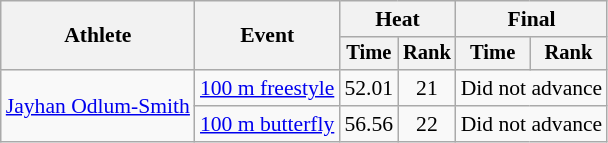<table class=wikitable style="font-size:90%">
<tr>
<th rowspan="2">Athlete</th>
<th rowspan="2">Event</th>
<th colspan="2">Heat</th>
<th colspan="2">Final</th>
</tr>
<tr style="font-size:95%">
<th>Time</th>
<th>Rank</th>
<th>Time</th>
<th>Rank</th>
</tr>
<tr align=center>
<td align=left rowspan=2><a href='#'>Jayhan Odlum-Smith</a></td>
<td align=left><a href='#'>100 m freestyle</a></td>
<td>52.01</td>
<td>21</td>
<td colspan=2>Did not advance</td>
</tr>
<tr align=center>
<td align=left><a href='#'>100 m butterfly</a></td>
<td>56.56</td>
<td>22</td>
<td colspan=2>Did not advance</td>
</tr>
</table>
